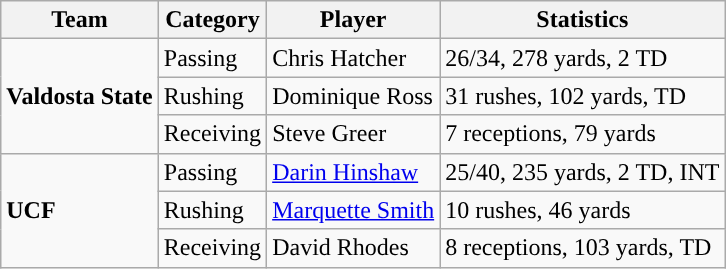<table class="wikitable" style="float: left;">
<tr>
<th>Team</th>
<th>Category</th>
<th>Player</th>
<th>Statistics</th>
</tr>
<tr>
<td rowspan=3><strong>Valdosta State</strong></td>
<td>Passing</td>
<td>Chris Hatcher</td>
<td>26/34, 278 yards, 2 TD</td>
</tr>
<tr>
<td>Rushing</td>
<td>Dominique Ross</td>
<td>31 rushes, 102 yards, TD</td>
</tr>
<tr>
<td>Receiving</td>
<td>Steve Greer</td>
<td>7 receptions, 79 yards</td>
</tr>
<tr>
<td rowspan=3><strong>UCF</strong></td>
<td>Passing</td>
<td><a href='#'>Darin Hinshaw</a></td>
<td>25/40, 235 yards, 2 TD, INT</td>
</tr>
<tr>
<td>Rushing</td>
<td><a href='#'>Marquette Smith</a></td>
<td>10 rushes, 46 yards</td>
</tr>
<tr>
<td>Receiving</td>
<td>David Rhodes</td>
<td>8 receptions, 103 yards, TD</td>
</tr>
</table>
